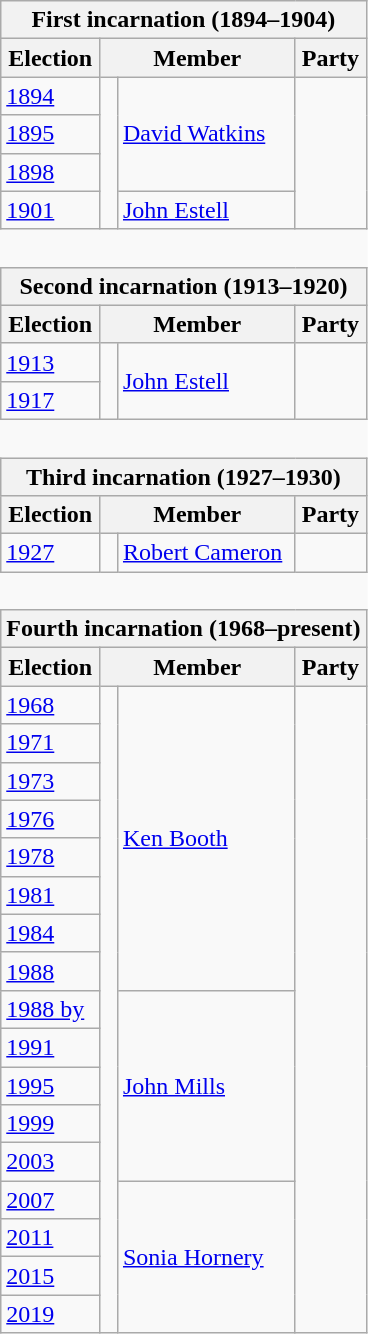<table class="wikitable" style='border-style: none none none none;'>
<tr>
<th colspan="4">First incarnation (1894–1904)</th>
</tr>
<tr>
<th>Election</th>
<th colspan="2">Member</th>
<th>Party</th>
</tr>
<tr style="background: #f9f9f9">
<td><a href='#'>1894</a></td>
<td rowspan="4" > </td>
<td rowspan="3"><a href='#'>David Watkins</a></td>
<td rowspan="4"></td>
</tr>
<tr style="background: #f9f9f9">
<td><a href='#'>1895</a></td>
</tr>
<tr style="background: #f9f9f9">
<td><a href='#'>1898</a></td>
</tr>
<tr style="background: #f9f9f9">
<td><a href='#'>1901</a></td>
<td><a href='#'>John Estell</a></td>
</tr>
<tr>
<td colspan="4" style='border-style: none none none none;'> </td>
</tr>
<tr>
<th colspan="4">Second incarnation (1913–1920)</th>
</tr>
<tr>
<th>Election</th>
<th colspan="2">Member</th>
<th>Party</th>
</tr>
<tr style="background: #f9f9f9">
<td><a href='#'>1913</a></td>
<td rowspan="2" > </td>
<td rowspan="2"><a href='#'>John Estell</a></td>
<td rowspan="2"></td>
</tr>
<tr style="background: #f9f9f9">
<td><a href='#'>1917</a></td>
</tr>
<tr>
<td colspan="4" style='border-style: none none none none;'> </td>
</tr>
<tr>
<th colspan="4">Third incarnation (1927–1930)</th>
</tr>
<tr>
<th>Election</th>
<th colspan="2">Member</th>
<th>Party</th>
</tr>
<tr style="background: #f9f9f9">
<td><a href='#'>1927</a></td>
<td> </td>
<td><a href='#'>Robert Cameron</a></td>
<td></td>
</tr>
<tr>
<td colspan="4" style='border-style: none none none none;'> </td>
</tr>
<tr>
<th colspan="4">Fourth incarnation (1968–present)</th>
</tr>
<tr>
<th>Election</th>
<th colspan="2">Member</th>
<th>Party</th>
</tr>
<tr style="background: #f9f9f9">
<td><a href='#'>1968</a></td>
<td rowspan="17" > </td>
<td rowspan="8"><a href='#'>Ken Booth</a></td>
<td rowspan="17"></td>
</tr>
<tr style="background: #f9f9f9">
<td><a href='#'>1971</a></td>
</tr>
<tr style="background: #f9f9f9">
<td><a href='#'>1973</a></td>
</tr>
<tr style="background: #f9f9f9">
<td><a href='#'>1976</a></td>
</tr>
<tr style="background: #f9f9f9">
<td><a href='#'>1978</a></td>
</tr>
<tr style="background: #f9f9f9">
<td><a href='#'>1981</a></td>
</tr>
<tr style="background: #f9f9f9">
<td><a href='#'>1984</a></td>
</tr>
<tr style="background: #f9f9f9">
<td><a href='#'>1988</a></td>
</tr>
<tr style="background: #f9f9f9">
<td><a href='#'>1988 by</a></td>
<td rowspan="5"><a href='#'>John Mills</a></td>
</tr>
<tr style="background: #f9f9f9">
<td><a href='#'>1991</a></td>
</tr>
<tr style="background: #f9f9f9">
<td><a href='#'>1995</a></td>
</tr>
<tr style="background: #f9f9f9">
<td><a href='#'>1999</a></td>
</tr>
<tr style="background: #f9f9f9">
<td><a href='#'>2003</a></td>
</tr>
<tr style="background: #f9f9f9">
<td><a href='#'>2007</a></td>
<td rowspan="4"><a href='#'>Sonia Hornery</a></td>
</tr>
<tr style="background: #f9f9f9">
<td><a href='#'>2011</a></td>
</tr>
<tr style="background: #f9f9f9">
<td><a href='#'>2015</a></td>
</tr>
<tr style="background: #f9f9f9">
<td><a href='#'>2019</a></td>
</tr>
</table>
